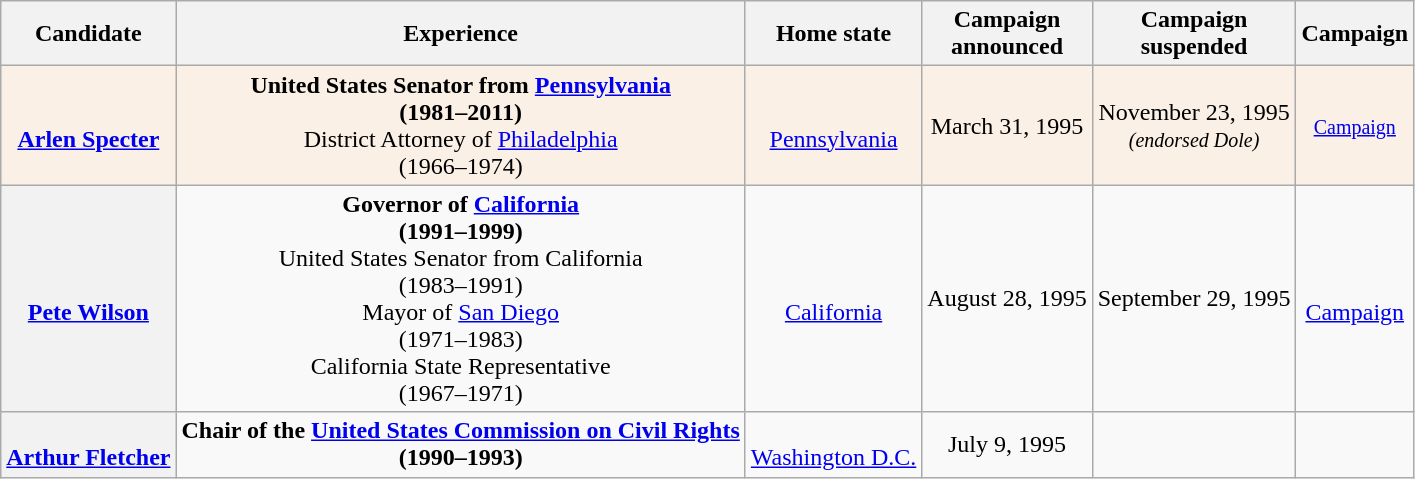<table class="wikitable sortable" style="text-align:center">
<tr>
<th>Candidate</th>
<th class="unsortable">Experience</th>
<th>Home state</th>
<th>Campaign<br>announced</th>
<th>Campaign <br>suspended</th>
<th data-sort-type="date">Campaign</th>
</tr>
<tr style="background:linen;">
<th style="background:linen;" scope="row" data-sort-=""><br><a href='#'>Arlen Specter</a></th>
<td><strong>United States Senator from <a href='#'>Pennsylvania</a><br>(1981–2011)</strong><br>District Attorney of <a href='#'>Philadelphia</a><br>(1966–1974)</td>
<td><br><a href='#'>Pennsylvania</a></td>
<td>March 31, 1995</td>
<td>November 23, 1995<br><small><em>(endorsed Dole)</em></small></td>
<td data-sort-value="0"><small><a href='#'>Campaign</a></small></td>
</tr>
<tr>
<th><br><a href='#'>Pete Wilson</a></th>
<td><strong>Governor of <a href='#'>California</a><br>(1991–1999)</strong><br>United States Senator from California<br>(1983–1991)<br>Mayor of <a href='#'>San Diego</a><br>(1971–1983)<br>California State Representative<br>(1967–1971)</td>
<td><br><a href='#'>California</a></td>
<td>August 28, 1995</td>
<td>September 29, 1995</td>
<td><br><a href='#'>Campaign</a></td>
</tr>
<tr>
<th><br><a href='#'>Arthur Fletcher</a></th>
<td><strong>Chair of the <a href='#'>United States Commission on Civil Rights</a></strong><br><strong>(1990–1993)</strong></td>
<td><br><a href='#'>Washington D.C.</a></td>
<td>July 9, 1995</td>
<td></td>
<td></td>
</tr>
</table>
